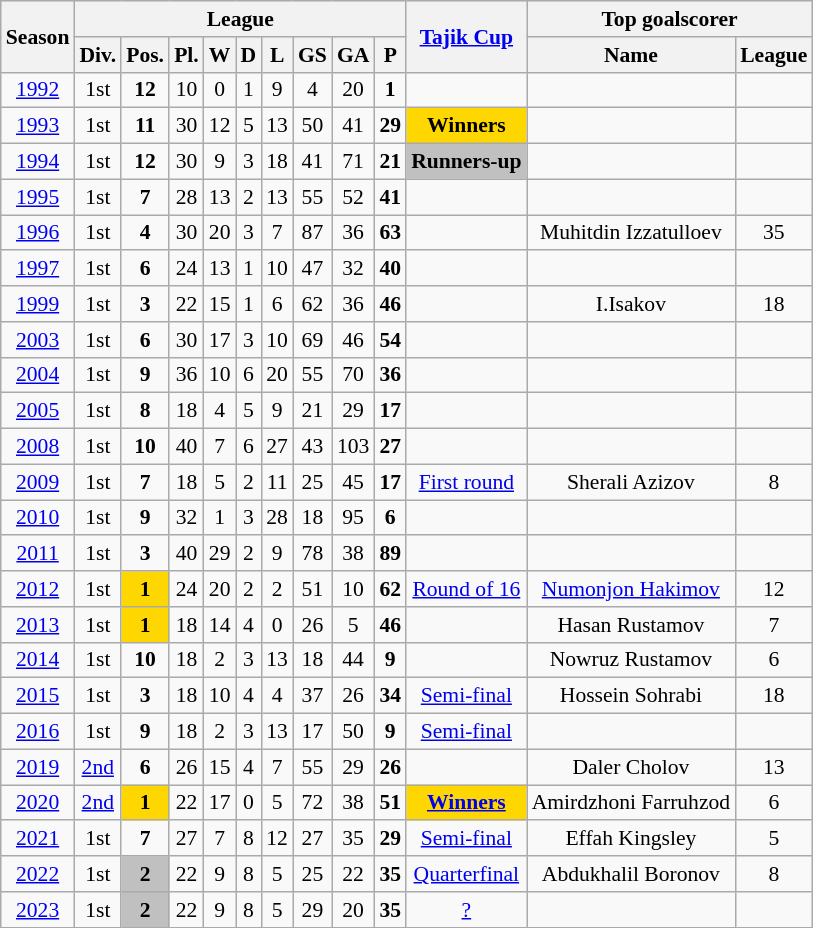<table class="wikitable mw-collapsible mw-collapsed" align=center cellspacing="0" cellpadding="3" style="border:1px solid #AAAAAA;font-size:90%">
<tr style="background:#efefef;">
<th rowspan="2">Season</th>
<th colspan="9">League</th>
<th rowspan="2"><a href='#'>Tajik Cup</a></th>
<th colspan="2">Top goalscorer</th>
</tr>
<tr>
<th>Div.</th>
<th>Pos.</th>
<th>Pl.</th>
<th>W</th>
<th>D</th>
<th>L</th>
<th>GS</th>
<th>GA</th>
<th>P</th>
<th>Name</th>
<th>League</th>
</tr>
<tr>
<td align=center><a href='#'>1992</a></td>
<td align=center>1st</td>
<td align=center><strong>12</strong></td>
<td align=center>10</td>
<td align=center>0</td>
<td align=center>1</td>
<td align=center>9</td>
<td align=center>4</td>
<td align=center>20</td>
<td align=center><strong>1</strong></td>
<td align=center></td>
<td align=center></td>
<td align=center></td>
</tr>
<tr>
<td align=center><a href='#'>1993</a></td>
<td align=center>1st</td>
<td align=center><strong>11</strong></td>
<td align=center>30</td>
<td align=center>12</td>
<td align=center>5</td>
<td align=center>13</td>
<td align=center>50</td>
<td align=center>41</td>
<td align=center><strong>29</strong></td>
<td style="text-align:center; background:gold;"><strong>Winners</strong></td>
<td align=center></td>
<td align=center></td>
</tr>
<tr>
<td align=center><a href='#'>1994</a></td>
<td align=center>1st</td>
<td align=center><strong>12</strong></td>
<td align=center>30</td>
<td align=center>9</td>
<td align=center>3</td>
<td align=center>18</td>
<td align=center>41</td>
<td align=center>71</td>
<td align=center><strong>21</strong></td>
<td style="text-align:center; background:silver;"><strong>Runners-up</strong></td>
<td align=center></td>
<td align=center></td>
</tr>
<tr>
<td align=center><a href='#'>1995</a></td>
<td align=center>1st</td>
<td align=center><strong>7</strong></td>
<td align=center>28</td>
<td align=center>13</td>
<td align=center>2</td>
<td align=center>13</td>
<td align=center>55</td>
<td align=center>52</td>
<td align=center><strong>41</strong></td>
<td align=center></td>
<td align=center></td>
<td align=center></td>
</tr>
<tr>
<td align=center><a href='#'>1996</a></td>
<td align=center>1st</td>
<td align=center><strong>4</strong></td>
<td align=center>30</td>
<td align=center>20</td>
<td align=center>3</td>
<td align=center>7</td>
<td align=center>87</td>
<td align=center>36</td>
<td align=center><strong>63</strong></td>
<td align=center></td>
<td align=center>Muhitdin Izzatulloev</td>
<td align=center>35</td>
</tr>
<tr>
<td align=center><a href='#'>1997</a></td>
<td align=center>1st</td>
<td align=center><strong>6</strong></td>
<td align=center>24</td>
<td align=center>13</td>
<td align=center>1</td>
<td align=center>10</td>
<td align=center>47</td>
<td align=center>32</td>
<td align=center><strong>40</strong></td>
<td align=center></td>
<td align=center></td>
<td align=center></td>
</tr>
<tr>
<td align=center><a href='#'>1999</a></td>
<td align=center>1st</td>
<td align=center><strong>3</strong></td>
<td align=center>22</td>
<td align=center>15</td>
<td align=center>1</td>
<td align=center>6</td>
<td align=center>62</td>
<td align=center>36</td>
<td align=center><strong>46</strong></td>
<td align=center></td>
<td align=center>I.Isakov</td>
<td align=center>18</td>
</tr>
<tr>
<td align=center><a href='#'>2003</a></td>
<td align=center>1st</td>
<td align=center><strong>6</strong></td>
<td align=center>30</td>
<td align=center>17</td>
<td align=center>3</td>
<td align=center>10</td>
<td align=center>69</td>
<td align=center>46</td>
<td align=center><strong>54</strong></td>
<td align=center></td>
<td align=center></td>
<td align=center></td>
</tr>
<tr>
<td align=center><a href='#'>2004</a></td>
<td align=center>1st</td>
<td align=center><strong>9</strong></td>
<td align=center>36</td>
<td align=center>10</td>
<td align=center>6</td>
<td align=center>20</td>
<td align=center>55</td>
<td align=center>70</td>
<td align=center><strong>36</strong></td>
<td align=center></td>
<td align=center></td>
<td align=center></td>
</tr>
<tr>
<td align=center><a href='#'>2005</a></td>
<td align=center>1st</td>
<td align=center><strong>8</strong></td>
<td align=center>18</td>
<td align=center>4</td>
<td align=center>5</td>
<td align=center>9</td>
<td align=center>21</td>
<td align=center>29</td>
<td align=center><strong>17</strong></td>
<td align=center></td>
<td align=center></td>
<td align=center></td>
</tr>
<tr>
<td align=center><a href='#'>2008</a></td>
<td align=center>1st</td>
<td align=center><strong>10</strong></td>
<td align=center>40</td>
<td align=center>7</td>
<td align=center>6</td>
<td align=center>27</td>
<td align=center>43</td>
<td align=center>103</td>
<td align=center><strong>27</strong></td>
<td align=center></td>
<td align=center></td>
<td align=center></td>
</tr>
<tr>
<td align=center><a href='#'>2009</a></td>
<td align=center>1st</td>
<td align=center><strong>7</strong></td>
<td align=center>18</td>
<td align=center>5</td>
<td align=center>2</td>
<td align=center>11</td>
<td align=center>25</td>
<td align=center>45</td>
<td align=center><strong>17</strong></td>
<td align=center><a href='#'>First round</a></td>
<td align=center> Sherali Azizov</td>
<td align=center>8</td>
</tr>
<tr>
<td align=center><a href='#'>2010</a></td>
<td align=center>1st</td>
<td align=center><strong>9</strong></td>
<td align=center>32</td>
<td align=center>1</td>
<td align=center>3</td>
<td align=center>28</td>
<td align=center>18</td>
<td align=center>95</td>
<td align=center><strong>6</strong></td>
<td align=center></td>
<td align=center></td>
<td align=center></td>
</tr>
<tr>
<td align=center><a href='#'>2011</a></td>
<td align=center>1st</td>
<td align=center><strong>3</strong></td>
<td align=center>40</td>
<td align=center>29</td>
<td align=center>2</td>
<td align=center>9</td>
<td align=center>78</td>
<td align=center>38</td>
<td align=center><strong>89</strong></td>
<td align=center></td>
<td align=center></td>
<td align=center></td>
</tr>
<tr>
<td align=center><a href='#'>2012</a></td>
<td align=center>1st</td>
<td style="text-align:center; background:gold;"><strong>1</strong></td>
<td align=center>24</td>
<td align=center>20</td>
<td align=center>2</td>
<td align=center>2</td>
<td align=center>51</td>
<td align=center>10</td>
<td align=center><strong>62</strong></td>
<td align=center><a href='#'>Round of 16</a></td>
<td align=center> <a href='#'>Numonjon Hakimov</a></td>
<td align=center>12</td>
</tr>
<tr>
<td align=center><a href='#'>2013</a></td>
<td align=center>1st</td>
<td style="text-align:center; background:gold;"><strong>1</strong></td>
<td align=center>18</td>
<td align=center>14</td>
<td align=center>4</td>
<td align=center>0</td>
<td align=center>26</td>
<td align=center>5</td>
<td align=center><strong>46</strong></td>
<td align=center></td>
<td align=center> Hasan Rustamov</td>
<td align=center>7</td>
</tr>
<tr>
<td align=center><a href='#'>2014</a></td>
<td align=center>1st</td>
<td align=center><strong>10</strong></td>
<td align=center>18</td>
<td align=center>2</td>
<td align=center>3</td>
<td align=center>13</td>
<td align=center>18</td>
<td align=center>44</td>
<td align=center><strong>9</strong></td>
<td align=center></td>
<td align=center> Nowruz Rustamov</td>
<td align=center>6</td>
</tr>
<tr>
<td align=center><a href='#'>2015</a></td>
<td align=center>1st</td>
<td align=center><strong>3</strong></td>
<td align=center>18</td>
<td align=center>10</td>
<td align=center>4</td>
<td align=center>4</td>
<td align=center>37</td>
<td align=center>26</td>
<td align=center><strong>34</strong></td>
<td align=center><a href='#'>Semi-final</a></td>
<td align=center> Hossein Sohrabi</td>
<td align=center>18</td>
</tr>
<tr>
<td align=center><a href='#'>2016</a></td>
<td align=center>1st</td>
<td align=center><strong>9</strong></td>
<td align=center>18</td>
<td align=center>2</td>
<td align=center>3</td>
<td align=center>13</td>
<td align=center>17</td>
<td align=center>50</td>
<td align=center><strong>9</strong></td>
<td align=center><a href='#'>Semi-final</a></td>
<td align=center></td>
<td align=center></td>
</tr>
<tr>
<td align=center><a href='#'>2019</a></td>
<td align=center><a href='#'>2nd</a></td>
<td align=center><strong>6</strong></td>
<td align=center>26</td>
<td align=center>15</td>
<td align=center>4</td>
<td align=center>7</td>
<td align=center>55</td>
<td align=center>29</td>
<td align=center><strong>26</strong></td>
<td align=center></td>
<td align=center> Daler Cholov</td>
<td align=center>13</td>
</tr>
<tr>
<td align=center><a href='#'>2020</a></td>
<td align=center><a href='#'>2nd</a></td>
<td style="text-align:center; background:gold;"><strong>1</strong></td>
<td align=center>22</td>
<td align=center>17</td>
<td align=center>0</td>
<td align=center>5</td>
<td align=center>72</td>
<td align=center>38</td>
<td align=center><strong>51</strong></td>
<td style="text-align:center; background:gold;"><strong><a href='#'>Winners</a></strong></td>
<td align=center> Amirdzhoni Farruhzod</td>
<td align=center>6</td>
</tr>
<tr>
<td align=center><a href='#'>2021</a></td>
<td align=center>1st</td>
<td align=center><strong>7</strong></td>
<td align=center>27</td>
<td align=center>7</td>
<td align=center>8</td>
<td align=center>12</td>
<td align=center>27</td>
<td align=center>35</td>
<td align=center><strong>29</strong></td>
<td align=center><a href='#'>Semi-final</a></td>
<td align=center> Effah Kingsley</td>
<td align=center>5</td>
</tr>
<tr>
<td align=center><a href='#'>2022</a></td>
<td align=center>1st</td>
<td style="text-align:center; background:silver;"><strong>2</strong></td>
<td align=center>22</td>
<td align=center>9</td>
<td align=center>8</td>
<td align=center>5</td>
<td align=center>25</td>
<td align=center>22</td>
<td align=center><strong>35</strong></td>
<td align=center><a href='#'>Quarterfinal</a></td>
<td align=center> Abdukhalil Boronov</td>
<td align=center>8</td>
</tr>
<tr>
<td align=center><a href='#'>2023</a></td>
<td align=center>1st</td>
<td style="text-align:center; background:silver;"><strong>2</strong></td>
<td align=center>22</td>
<td align=center>9</td>
<td align=center>8</td>
<td align=center>5</td>
<td align=center>29</td>
<td align=center>20</td>
<td align=center><strong>35</strong></td>
<td align=center><a href='#'>?</a></td>
<td align=center></td>
<td align=center></td>
</tr>
</table>
